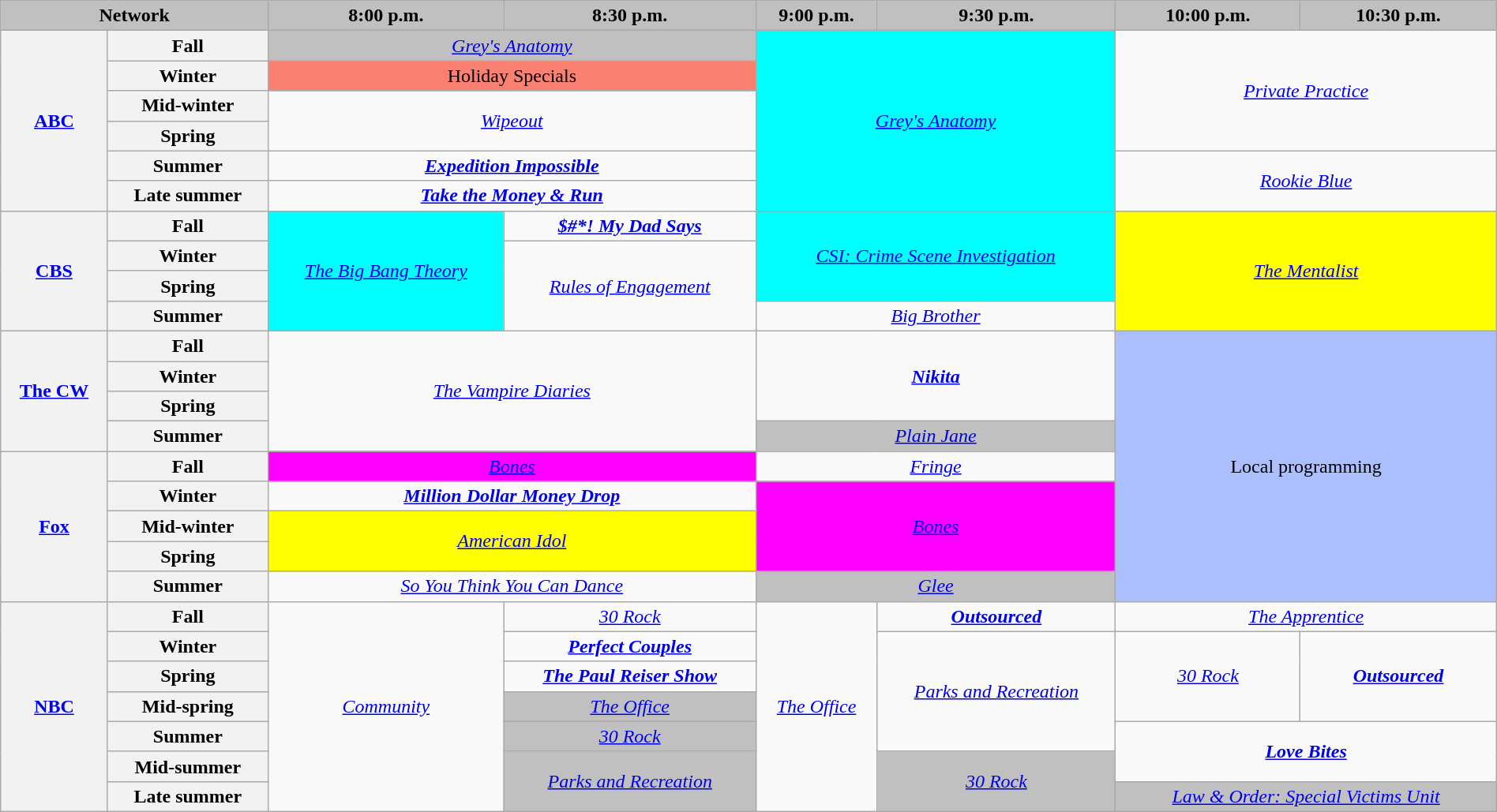<table class="wikitable" style="width:100%;margin-right:0;text-align:center">
<tr>
<th colspan="2" style="background-color:#C0C0C0;text-align:center">Network</th>
<th style="background-color:#C0C0C0;text-align:center">8:00 p.m.</th>
<th style="background-color:#C0C0C0;text-align:center">8:30 p.m.</th>
<th style="background-color:#C0C0C0;text-align:center">9:00 p.m.</th>
<th style="background-color:#C0C0C0;text-align:center">9:30 p.m.</th>
<th style="background-color:#C0C0C0;text-align:center">10:00 p.m.</th>
<th style="background-color:#C0C0C0;text-align:center">10:30 p.m.</th>
</tr>
<tr>
<th rowspan="6"><a href='#'>ABC</a></th>
<th>Fall</th>
<td style="background:#C0C0C0;" colspan="2"><em><a href='#'>Grey's Anatomy</a></em> </td>
<td style="background:cyan;" colspan="2" rowspan="6"><em><a href='#'>Grey's Anatomy</a></em> </td>
<td colspan="2" rowspan="4"><em><a href='#'>Private Practice</a></em></td>
</tr>
<tr>
<th>Winter</th>
<td style="background:#FA8072" colspan="2">Holiday Specials</td>
</tr>
<tr>
<th>Mid-winter</th>
<td colspan="2" rowspan="2"><em><a href='#'>Wipeout</a></em></td>
</tr>
<tr>
<th>Spring</th>
</tr>
<tr>
<th>Summer</th>
<td colspan="2"><strong><em><a href='#'>Expedition Impossible</a></em></strong></td>
<td colspan="2" rowspan="2"><em><a href='#'>Rookie Blue</a></em></td>
</tr>
<tr>
<th>Late summer</th>
<td colspan="2"><strong><em><a href='#'>Take the Money & Run</a></em></strong></td>
</tr>
<tr>
<th rowspan="4"><a href='#'>CBS</a></th>
<th>Fall</th>
<td style="background:cyan;" rowspan="4"><em><a href='#'>The Big Bang Theory</a></em> </td>
<td><strong><em><a href='#'>$#*! My Dad Says</a></em></strong></td>
<td style="background:cyan;" colspan="2" rowspan="3"><em><a href='#'>CSI: Crime Scene Investigation</a></em> </td>
<td style="background:yellow;" colspan="2" rowspan="4"><em><a href='#'>The Mentalist</a></em> </td>
</tr>
<tr>
<th>Winter</th>
<td rowspan="3"><em><a href='#'>Rules of Engagement</a></em></td>
</tr>
<tr>
<th>Spring</th>
</tr>
<tr>
<th>Summer</th>
<td colspan="2"><em><a href='#'>Big Brother</a></em></td>
</tr>
<tr>
<th rowspan="4"><a href='#'>The CW</a></th>
<th>Fall</th>
<td colspan="2" rowspan="4"><em><a href='#'>The Vampire Diaries</a></em></td>
<td colspan="2" rowspan="3"><strong><em><a href='#'>Nikita</a></em></strong></td>
<td style="background:#abbfff;" colspan="2" rowspan="9">Local programming</td>
</tr>
<tr>
<th>Winter</th>
</tr>
<tr>
<th>Spring</th>
</tr>
<tr>
<th>Summer</th>
<td style="background:#C0C0C0;" colspan="2"><em><a href='#'>Plain Jane</a></em> </td>
</tr>
<tr>
<th rowspan="5"><a href='#'>Fox</a></th>
<th>Fall</th>
<td style="background:magenta;" colspan="2"><em><a href='#'>Bones</a></em> </td>
<td colspan="2"><em><a href='#'>Fringe</a></em></td>
</tr>
<tr>
<th>Winter</th>
<td colspan="2"><strong><em><a href='#'>Million Dollar Money Drop</a></em></strong></td>
<td style="background:magenta;" rowspan="3" colspan="2"><em><a href='#'>Bones</a></em> </td>
</tr>
<tr>
<th>Mid-winter</th>
<td style="background:yellow;" rowspan="2" colspan="2"><em><a href='#'>American Idol</a></em> </td>
</tr>
<tr>
<th>Spring</th>
</tr>
<tr>
<th>Summer</th>
<td colspan="2"><em><a href='#'>So You Think You Can Dance</a></em></td>
<td colspan="2" style="background:#C0C0C0;"><em><a href='#'>Glee</a></em> </td>
</tr>
<tr>
<th rowspan="7"><a href='#'>NBC</a></th>
<th>Fall</th>
<td rowspan="7"><em><a href='#'>Community</a></em></td>
<td><em><a href='#'>30 Rock</a></em></td>
<td rowspan="7"><em><a href='#'>The Office</a></em></td>
<td><strong><em><a href='#'>Outsourced</a></em></strong></td>
<td colspan="2"><em><a href='#'>The Apprentice</a></em></td>
</tr>
<tr>
<th>Winter</th>
<td><strong><em><a href='#'>Perfect Couples</a></em></strong></td>
<td rowspan="4"><em><a href='#'>Parks and Recreation</a></em></td>
<td rowspan="3"><em><a href='#'>30 Rock</a></em></td>
<td rowspan="3"><strong><em><a href='#'>Outsourced</a></em></strong></td>
</tr>
<tr>
<th>Spring</th>
<td><strong><em><a href='#'>The Paul Reiser Show</a></em></strong></td>
</tr>
<tr>
<th>Mid-spring</th>
<td style="background:#C0C0C0;"><em><a href='#'>The Office</a></em> </td>
</tr>
<tr>
<th>Summer</th>
<td style="background:#C0C0C0;"><em><a href='#'>30 Rock</a></em> </td>
<td rowspan="2" colspan="2"><strong><em><a href='#'>Love Bites</a></em></strong></td>
</tr>
<tr>
<th>Mid-summer</th>
<td rowspan="2" style="background:#C0C0C0;"><em><a href='#'>Parks and Recreation</a></em> </td>
<td rowspan="2" style="background:#C0C0C0;"><em><a href='#'>30 Rock</a></em> </td>
</tr>
<tr>
<th>Late summer</th>
<td colspan="2" style="background:#C0C0C0;"><em><a href='#'>Law & Order: Special Victims Unit</a></em> </td>
</tr>
</table>
